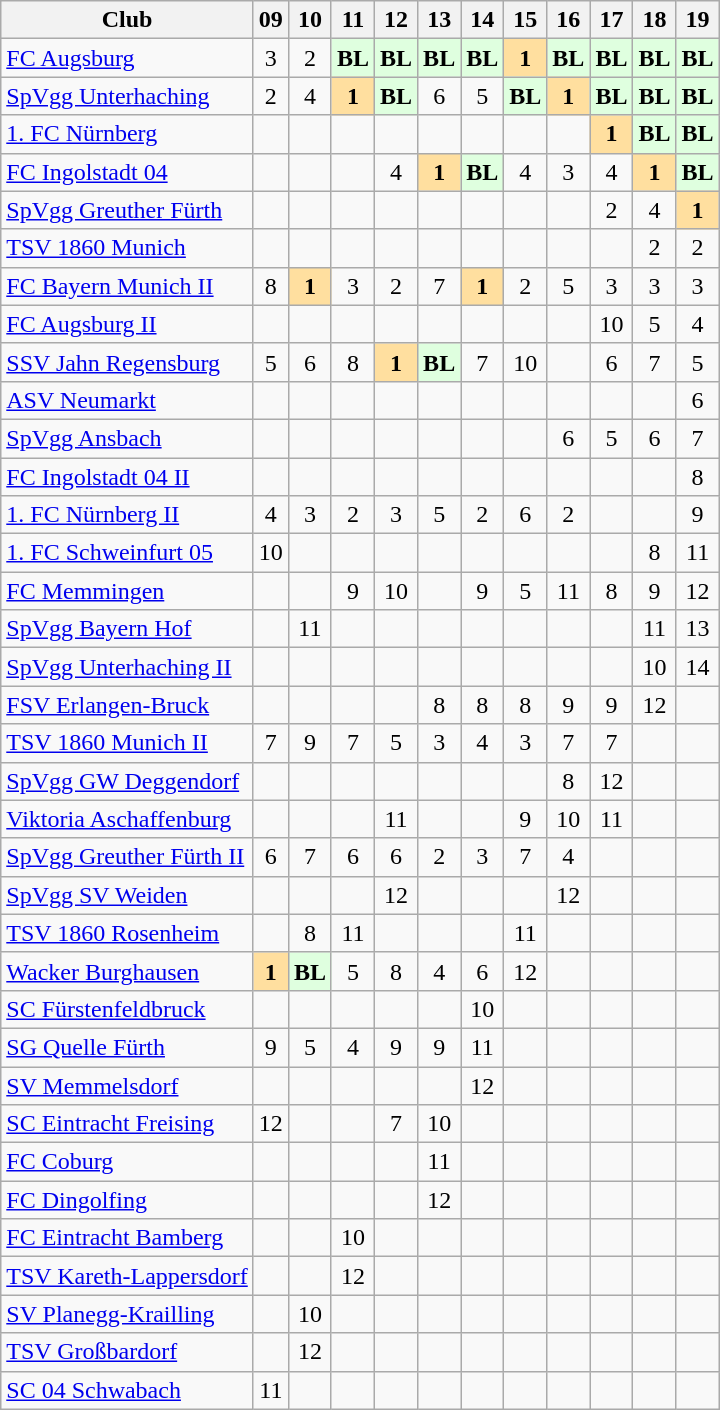<table class="wikitable sortable">
<tr>
<th>Club</th>
<th class="unsortable">09</th>
<th class="unsortable">10</th>
<th class="unsortable">11</th>
<th class="unsortable">12</th>
<th class="unsortable">13</th>
<th class="unsortable">14</th>
<th class="unsortable">15</th>
<th class="unsortable">16</th>
<th class="unsortable">17</th>
<th class="unsortable">18</th>
<th class="unsortable">19</th>
</tr>
<tr align="center">
<td align="left"><a href='#'>FC Augsburg</a></td>
<td>3</td>
<td>2</td>
<td style="background:#dfffdf"><strong>BL</strong></td>
<td style="background:#dfffdf"><strong>BL</strong></td>
<td style="background:#dfffdf"><strong>BL</strong></td>
<td style="background:#dfffdf"><strong>BL</strong></td>
<td style="background:#ffdf9f"><strong>1</strong></td>
<td style="background:#dfffdf"><strong>BL</strong></td>
<td style="background:#dfffdf"><strong>BL</strong></td>
<td style="background:#dfffdf"><strong>BL</strong></td>
<td style="background:#dfffdf"><strong>BL</strong></td>
</tr>
<tr align="center">
<td align="left"><a href='#'>SpVgg Unterhaching</a></td>
<td>2</td>
<td>4</td>
<td style="background:#ffdf9f"><strong>1</strong></td>
<td style="background:#dfffdf"><strong>BL</strong></td>
<td>6</td>
<td>5</td>
<td style="background:#dfffdf"><strong>BL</strong></td>
<td style="background:#ffdf9f"><strong>1</strong></td>
<td style="background:#dfffdf"><strong>BL</strong></td>
<td style="background:#dfffdf"><strong>BL</strong></td>
<td style="background:#dfffdf"><strong>BL</strong></td>
</tr>
<tr align="center">
<td align="left"><a href='#'>1. FC Nürnberg</a></td>
<td></td>
<td></td>
<td></td>
<td></td>
<td></td>
<td></td>
<td></td>
<td></td>
<td style="background:#ffdf9f"><strong>1</strong></td>
<td style="background:#dfffdf"><strong>BL</strong></td>
<td style="background:#dfffdf"><strong>BL</strong></td>
</tr>
<tr align="center">
<td align="left"><a href='#'>FC Ingolstadt 04</a></td>
<td></td>
<td></td>
<td></td>
<td>4</td>
<td style="background:#ffdf9f"><strong>1</strong></td>
<td style="background:#dfffdf"><strong>BL</strong></td>
<td>4</td>
<td>3</td>
<td>4</td>
<td style="background:#ffdf9f"><strong>1</strong></td>
<td style="background:#dfffdf"><strong>BL</strong></td>
</tr>
<tr align="center">
<td align="left"><a href='#'>SpVgg Greuther Fürth</a></td>
<td></td>
<td></td>
<td></td>
<td></td>
<td></td>
<td></td>
<td></td>
<td></td>
<td>2</td>
<td>4</td>
<td style="background:#ffdf9f"><strong>1</strong></td>
</tr>
<tr align="center">
<td align="left"><a href='#'>TSV 1860 Munich</a></td>
<td></td>
<td></td>
<td></td>
<td></td>
<td></td>
<td></td>
<td></td>
<td></td>
<td></td>
<td>2</td>
<td>2</td>
</tr>
<tr align="center">
<td align="left"><a href='#'>FC Bayern Munich II</a></td>
<td>8</td>
<td style="background:#ffdf9f"><strong>1</strong></td>
<td>3</td>
<td>2</td>
<td>7</td>
<td style="background:#ffdf9f"><strong>1</strong></td>
<td>2</td>
<td>5</td>
<td>3</td>
<td>3</td>
<td>3</td>
</tr>
<tr align="center">
<td align="left"><a href='#'>FC Augsburg II</a></td>
<td></td>
<td></td>
<td></td>
<td></td>
<td></td>
<td></td>
<td></td>
<td></td>
<td>10</td>
<td>5</td>
<td>4</td>
</tr>
<tr align="center">
<td align="left"><a href='#'>SSV Jahn Regensburg</a></td>
<td>5</td>
<td>6</td>
<td>8</td>
<td style="background:#ffdf9f"><strong>1</strong></td>
<td style="background:#dfffdf"><strong>BL</strong></td>
<td>7</td>
<td>10</td>
<td></td>
<td>6</td>
<td>7</td>
<td>5</td>
</tr>
<tr align="center">
<td align="left"><a href='#'>ASV Neumarkt</a></td>
<td></td>
<td></td>
<td></td>
<td></td>
<td></td>
<td></td>
<td></td>
<td></td>
<td></td>
<td></td>
<td>6</td>
</tr>
<tr align="center">
<td align="left"><a href='#'>SpVgg Ansbach</a></td>
<td></td>
<td></td>
<td></td>
<td></td>
<td></td>
<td></td>
<td></td>
<td>6</td>
<td>5</td>
<td>6</td>
<td>7</td>
</tr>
<tr align="center">
<td align="left"><a href='#'>FC Ingolstadt 04 II</a></td>
<td></td>
<td></td>
<td></td>
<td></td>
<td></td>
<td></td>
<td></td>
<td></td>
<td></td>
<td></td>
<td>8</td>
</tr>
<tr align="center">
<td align="left"><a href='#'>1. FC Nürnberg II</a></td>
<td>4</td>
<td>3</td>
<td>2</td>
<td>3</td>
<td>5</td>
<td>2</td>
<td>6</td>
<td>2</td>
<td></td>
<td></td>
<td>9</td>
</tr>
<tr align="center">
<td align="left"><a href='#'>1. FC Schweinfurt 05</a></td>
<td>10</td>
<td></td>
<td></td>
<td></td>
<td></td>
<td></td>
<td></td>
<td></td>
<td></td>
<td>8</td>
<td>11</td>
</tr>
<tr align="center">
<td align="left"><a href='#'>FC Memmingen</a></td>
<td></td>
<td></td>
<td>9</td>
<td>10</td>
<td></td>
<td>9</td>
<td>5</td>
<td>11</td>
<td>8</td>
<td>9</td>
<td>12</td>
</tr>
<tr align="center">
<td align="left"><a href='#'>SpVgg Bayern Hof</a></td>
<td></td>
<td>11</td>
<td></td>
<td></td>
<td></td>
<td></td>
<td></td>
<td></td>
<td></td>
<td>11</td>
<td>13</td>
</tr>
<tr align="center">
<td align="left"><a href='#'>SpVgg Unterhaching II</a></td>
<td></td>
<td></td>
<td></td>
<td></td>
<td></td>
<td></td>
<td></td>
<td></td>
<td></td>
<td>10</td>
<td>14</td>
</tr>
<tr align="center">
<td align="left"><a href='#'>FSV Erlangen-Bruck</a></td>
<td></td>
<td></td>
<td></td>
<td></td>
<td>8</td>
<td>8</td>
<td>8</td>
<td>9</td>
<td>9</td>
<td>12</td>
<td></td>
</tr>
<tr align="center">
<td align="left"><a href='#'>TSV 1860 Munich II</a></td>
<td>7</td>
<td>9</td>
<td>7</td>
<td>5</td>
<td>3</td>
<td>4</td>
<td>3</td>
<td>7</td>
<td>7</td>
<td></td>
<td></td>
</tr>
<tr align="center">
<td align="left"><a href='#'>SpVgg GW Deggendorf</a></td>
<td></td>
<td></td>
<td></td>
<td></td>
<td></td>
<td></td>
<td></td>
<td>8</td>
<td>12</td>
<td></td>
<td></td>
</tr>
<tr align="center">
<td align="left"><a href='#'>Viktoria Aschaffenburg</a></td>
<td></td>
<td></td>
<td></td>
<td>11</td>
<td></td>
<td></td>
<td>9</td>
<td>10</td>
<td>11</td>
<td></td>
<td></td>
</tr>
<tr align="center">
<td align="left"><a href='#'>SpVgg Greuther Fürth II</a></td>
<td>6</td>
<td>7</td>
<td>6</td>
<td>6</td>
<td>2</td>
<td>3</td>
<td>7</td>
<td>4</td>
<td></td>
<td></td>
<td></td>
</tr>
<tr align="center">
<td align="left"><a href='#'>SpVgg SV Weiden</a></td>
<td></td>
<td></td>
<td></td>
<td>12</td>
<td></td>
<td></td>
<td></td>
<td>12</td>
<td></td>
<td></td>
<td></td>
</tr>
<tr align="center">
<td align="left"><a href='#'>TSV 1860 Rosenheim</a></td>
<td></td>
<td>8</td>
<td>11</td>
<td></td>
<td></td>
<td></td>
<td>11</td>
<td></td>
<td></td>
<td></td>
<td></td>
</tr>
<tr align="center">
<td align="left"><a href='#'>Wacker Burghausen</a></td>
<td style="background:#ffdf9f"><strong>1</strong></td>
<td style="background:#dfffdf"><strong>BL</strong></td>
<td>5</td>
<td>8</td>
<td>4</td>
<td>6</td>
<td>12</td>
<td></td>
<td></td>
<td></td>
<td></td>
</tr>
<tr align="center">
<td align="left"><a href='#'>SC Fürstenfeldbruck</a></td>
<td></td>
<td></td>
<td></td>
<td></td>
<td></td>
<td>10</td>
<td></td>
<td></td>
<td></td>
<td></td>
<td></td>
</tr>
<tr align="center">
<td align="left"><a href='#'>SG Quelle Fürth</a></td>
<td>9</td>
<td>5</td>
<td>4</td>
<td>9</td>
<td>9</td>
<td>11</td>
<td></td>
<td></td>
<td></td>
<td></td>
<td></td>
</tr>
<tr align="center">
<td align="left"><a href='#'>SV Memmelsdorf</a></td>
<td></td>
<td></td>
<td></td>
<td></td>
<td></td>
<td>12</td>
<td></td>
<td></td>
<td></td>
<td></td>
<td></td>
</tr>
<tr align="center">
<td align="left"><a href='#'>SC Eintracht Freising</a></td>
<td>12</td>
<td></td>
<td></td>
<td>7</td>
<td>10</td>
<td></td>
<td></td>
<td></td>
<td></td>
<td></td>
<td></td>
</tr>
<tr align="center">
<td align="left"><a href='#'>FC Coburg</a></td>
<td></td>
<td></td>
<td></td>
<td></td>
<td>11</td>
<td></td>
<td></td>
<td></td>
<td></td>
<td></td>
<td></td>
</tr>
<tr align="center">
<td align="left"><a href='#'>FC Dingolfing</a></td>
<td></td>
<td></td>
<td></td>
<td></td>
<td>12</td>
<td></td>
<td></td>
<td></td>
<td></td>
<td></td>
<td></td>
</tr>
<tr align="center">
<td align="left"><a href='#'>FC Eintracht Bamberg</a></td>
<td></td>
<td></td>
<td>10</td>
<td></td>
<td></td>
<td></td>
<td></td>
<td></td>
<td></td>
<td></td>
<td></td>
</tr>
<tr align="center">
<td align="left"><a href='#'>TSV Kareth-Lappersdorf</a></td>
<td></td>
<td></td>
<td>12</td>
<td></td>
<td></td>
<td></td>
<td></td>
<td></td>
<td></td>
<td></td>
<td></td>
</tr>
<tr align="center">
<td align="left"><a href='#'>SV Planegg-Krailling</a></td>
<td></td>
<td>10</td>
<td></td>
<td></td>
<td></td>
<td></td>
<td></td>
<td></td>
<td></td>
<td></td>
<td></td>
</tr>
<tr align="center">
<td align="left"><a href='#'>TSV Großbardorf</a></td>
<td></td>
<td>12</td>
<td></td>
<td></td>
<td></td>
<td></td>
<td></td>
<td></td>
<td></td>
<td></td>
<td></td>
</tr>
<tr align="center">
<td align="left"><a href='#'>SC 04 Schwabach</a></td>
<td>11</td>
<td></td>
<td></td>
<td></td>
<td></td>
<td></td>
<td></td>
<td></td>
<td></td>
<td></td>
<td></td>
</tr>
</table>
